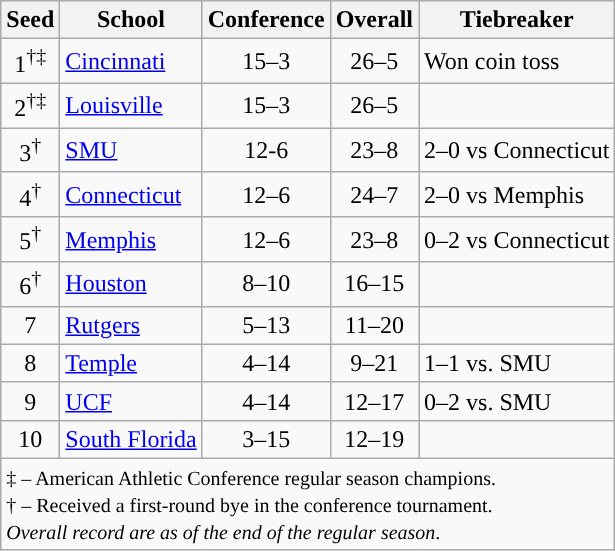<table class="wikitable" style="text-align:center">
<tr>
<th>Seed</th>
<th>School</th>
<th>Conference</th>
<th>Overall</th>
<th>Tiebreaker</th>
</tr>
<tr>
<td>1<sup>†‡</sup></td>
<td align=left><a href='#'>Cincinnati</a></td>
<td>15–3</td>
<td>26–5</td>
<td align=left>Won coin toss</td>
</tr>
<tr>
<td>2<sup>†‡</sup></td>
<td align=left><a href='#'>Louisville</a></td>
<td>15–3</td>
<td>26–5</td>
<td></td>
</tr>
<tr>
<td>3<sup>†</sup></td>
<td align=left><a href='#'>SMU</a></td>
<td>12-6</td>
<td>23–8</td>
<td align=left>2–0 vs Connecticut</td>
</tr>
<tr>
<td>4<sup>†</sup></td>
<td align=left><a href='#'>Connecticut</a></td>
<td>12–6</td>
<td>24–7</td>
<td align=left>2–0 vs Memphis</td>
</tr>
<tr>
<td>5<sup>†</sup></td>
<td align=left><a href='#'>Memphis</a></td>
<td>12–6</td>
<td>23–8</td>
<td align=left>0–2 vs Connecticut</td>
</tr>
<tr>
<td>6<sup>†</sup></td>
<td align=left><a href='#'>Houston</a></td>
<td>8–10</td>
<td>16–15</td>
<td></td>
</tr>
<tr>
<td>7</td>
<td align=left><a href='#'>Rutgers</a></td>
<td>5–13</td>
<td>11–20</td>
<td></td>
</tr>
<tr>
<td>8</td>
<td align=left><a href='#'>Temple</a></td>
<td>4–14</td>
<td>9–21</td>
<td align=left>1–1 vs. SMU</td>
</tr>
<tr>
<td>9</td>
<td align=left><a href='#'>UCF</a></td>
<td>4–14</td>
<td>12–17</td>
<td align=left>0–2 vs. SMU</td>
</tr>
<tr>
<td>10</td>
<td align=left><a href='#'>South Florida</a></td>
<td>3–15</td>
<td>12–19</td>
<td></td>
</tr>
<tr>
<td colspan="6" style="text-align:left;"><small>‡ – American Athletic Conference regular season champions.<br>† – Received a first-round bye in the conference tournament. <br><em>Overall record are as of the end of the regular season</em>.</small></td>
</tr>
</table>
